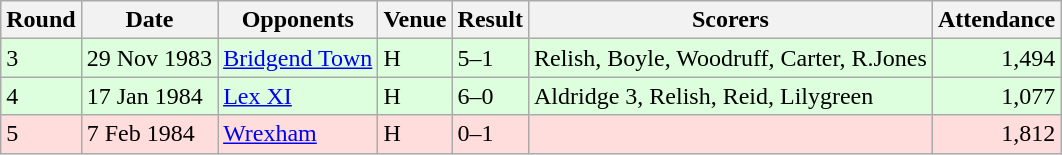<table class="wikitable">
<tr>
<th>Round</th>
<th>Date</th>
<th>Opponents</th>
<th>Venue</th>
<th>Result</th>
<th>Scorers</th>
<th>Attendance</th>
</tr>
<tr bgcolor="#ddffdd">
<td>3</td>
<td>29 Nov 1983</td>
<td><a href='#'>Bridgend Town</a></td>
<td>H</td>
<td>5–1</td>
<td>Relish, Boyle, Woodruff, Carter, R.Jones</td>
<td align="right">1,494</td>
</tr>
<tr bgcolor="#ddffdd">
<td>4</td>
<td>17 Jan 1984</td>
<td><a href='#'>Lex XI</a></td>
<td>H</td>
<td>6–0</td>
<td>Aldridge 3, Relish, Reid, Lilygreen</td>
<td align="right">1,077</td>
</tr>
<tr bgcolor="#ffdddd">
<td>5</td>
<td>7 Feb 1984</td>
<td><a href='#'>Wrexham</a></td>
<td>H</td>
<td>0–1</td>
<td></td>
<td align="right">1,812</td>
</tr>
</table>
